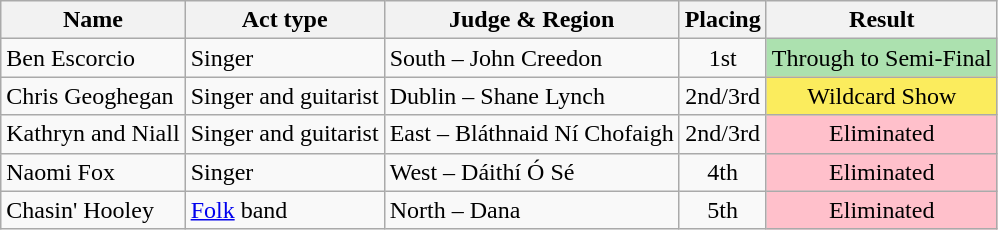<table class="wikitable">
<tr>
<th>Name</th>
<th>Act type</th>
<th>Judge & Region</th>
<th>Placing</th>
<th>Result</th>
</tr>
<tr>
<td>Ben Escorcio</td>
<td>Singer</td>
<td>South – John Creedon</td>
<td style="text-align:center;">1st</td>
<td style="background:#ACE1AF;" align="center">Through to Semi-Final</td>
</tr>
<tr>
<td>Chris Geoghegan</td>
<td>Singer and guitarist</td>
<td>Dublin – Shane Lynch</td>
<td style="text-align:center;">2nd/3rd</td>
<td style="background:#FBEC5D;" align="center">Wildcard Show</td>
</tr>
<tr>
<td>Kathryn and Niall</td>
<td>Singer and guitarist</td>
<td>East – Bláthnaid Ní Chofaigh</td>
<td style="text-align:center;">2nd/3rd</td>
<td style="background:pink" align="center">Eliminated</td>
</tr>
<tr>
<td>Naomi Fox</td>
<td>Singer</td>
<td>West – Dáithí Ó Sé</td>
<td style="text-align:center;">4th</td>
<td style="background:pink" align="center">Eliminated</td>
</tr>
<tr>
<td>Chasin' Hooley</td>
<td><a href='#'>Folk</a> band</td>
<td>North – Dana</td>
<td style="text-align:center;">5th</td>
<td style="background:pink" align="center">Eliminated</td>
</tr>
</table>
